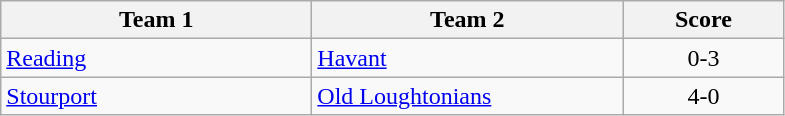<table class="wikitable" style="font-size: 100%">
<tr>
<th width=200>Team 1</th>
<th width=200>Team 2</th>
<th width=100>Score</th>
</tr>
<tr>
<td><a href='#'>Reading</a></td>
<td><a href='#'>Havant</a></td>
<td align=center>0-3</td>
</tr>
<tr>
<td><a href='#'>Stourport</a></td>
<td><a href='#'>Old Loughtonians</a></td>
<td align=center>4-0</td>
</tr>
</table>
